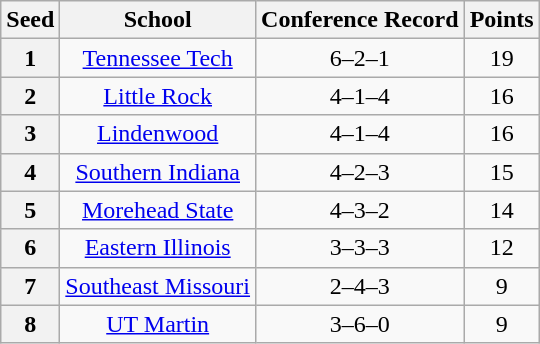<table class="wikitable" style="text-align:center">
<tr>
<th>Seed</th>
<th>School</th>
<th>Conference Record</th>
<th>Points</th>
</tr>
<tr>
<th>1</th>
<td><a href='#'>Tennessee Tech</a></td>
<td>6–2–1</td>
<td>19</td>
</tr>
<tr>
<th>2</th>
<td><a href='#'>Little Rock</a></td>
<td>4–1–4</td>
<td>16</td>
</tr>
<tr>
<th>3</th>
<td><a href='#'>Lindenwood</a></td>
<td>4–1–4</td>
<td>16</td>
</tr>
<tr>
<th>4</th>
<td><a href='#'>Southern Indiana</a></td>
<td>4–2–3</td>
<td>15</td>
</tr>
<tr>
<th>5</th>
<td><a href='#'>Morehead State</a></td>
<td>4–3–2</td>
<td>14</td>
</tr>
<tr>
<th>6</th>
<td><a href='#'>Eastern Illinois</a></td>
<td>3–3–3</td>
<td>12</td>
</tr>
<tr>
<th>7</th>
<td><a href='#'>Southeast Missouri</a></td>
<td>2–4–3</td>
<td>9</td>
</tr>
<tr>
<th>8</th>
<td><a href='#'>UT Martin</a></td>
<td>3–6–0</td>
<td>9</td>
</tr>
</table>
